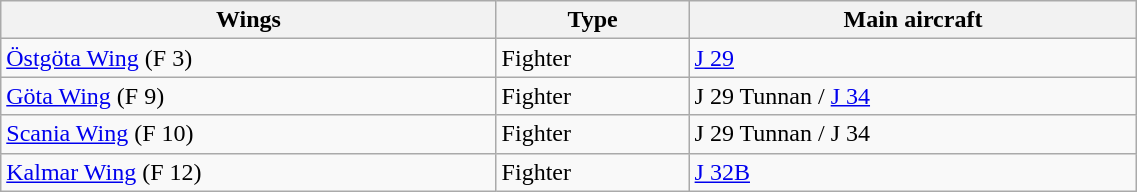<table class="wikitable" width="60%">
<tr>
<th>Wings</th>
<th>Type</th>
<th>Main aircraft</th>
</tr>
<tr>
<td><a href='#'>Östgöta Wing</a> (F 3)</td>
<td>Fighter</td>
<td><a href='#'>J 29</a></td>
</tr>
<tr>
<td><a href='#'>Göta Wing</a> (F 9)</td>
<td>Fighter</td>
<td>J 29 Tunnan / <a href='#'>J 34</a></td>
</tr>
<tr>
<td><a href='#'>Scania Wing</a> (F 10)</td>
<td>Fighter</td>
<td>J 29 Tunnan / J 34</td>
</tr>
<tr>
<td><a href='#'>Kalmar Wing</a> (F 12)</td>
<td>Fighter</td>
<td><a href='#'>J 32B</a></td>
</tr>
</table>
